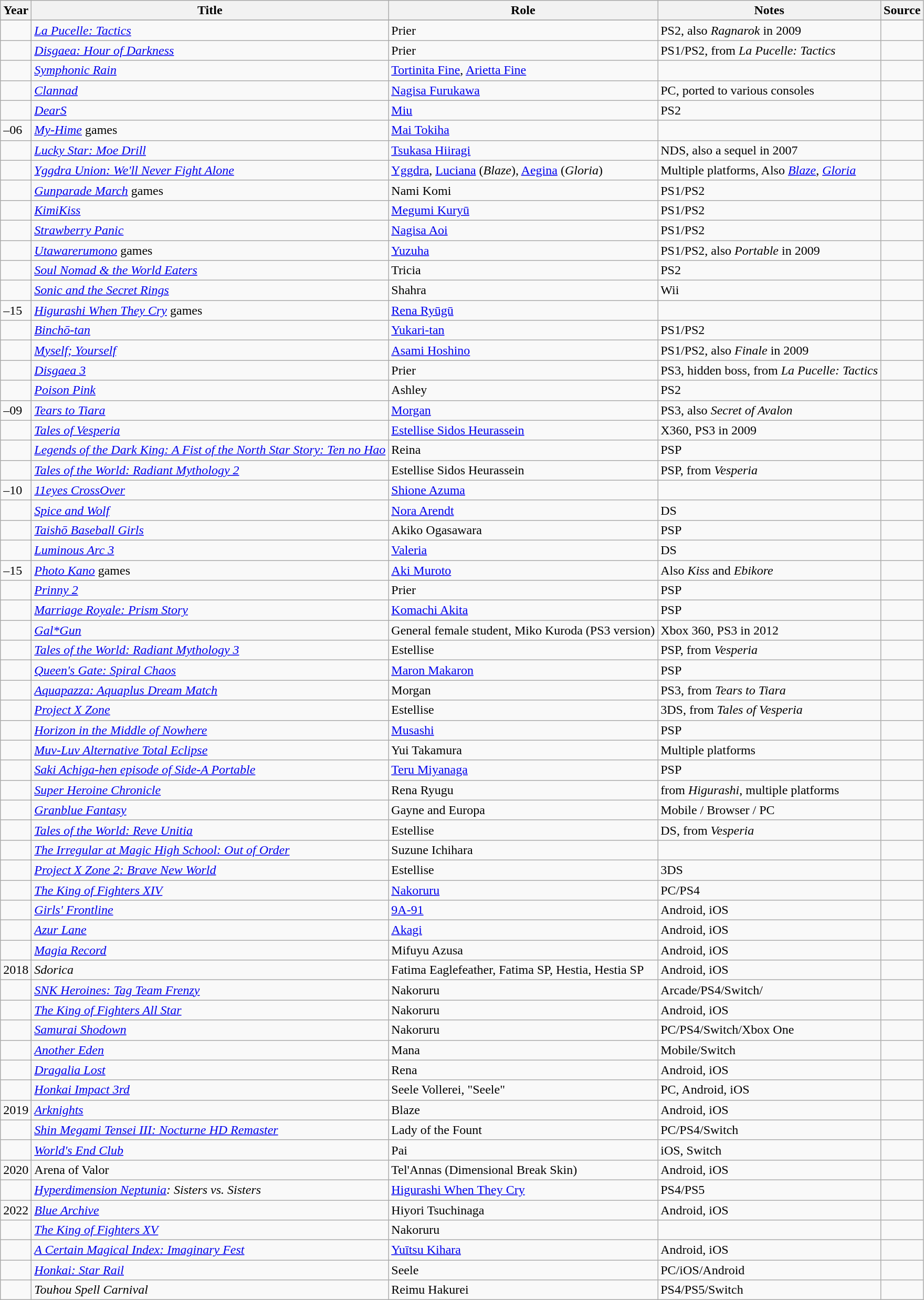<table class="wikitable sortable plainrowheaders">
<tr>
<th>Year</th>
<th>Title</th>
<th>Role</th>
<th class="unsortable">Notes</th>
<th class="unsortable">Source</th>
</tr>
<tr>
</tr>
<tr>
<td></td>
<td><em><a href='#'>La Pucelle: Tactics</a></em></td>
<td>Prier </td>
<td><abbr>PS2</abbr>, also <em>Ragnarok</em> in 2009</td>
<td></td>
</tr>
<tr>
<td></td>
<td><em><a href='#'>Disgaea: Hour of Darkness</a></em></td>
<td>Prier</td>
<td>PS1/PS2, from <em>La Pucelle: Tactics</em></td>
<td></td>
</tr>
<tr>
<td></td>
<td><em><a href='#'>Symphonic Rain</a></em></td>
<td><a href='#'>Tortinita Fine</a>, <a href='#'>Arietta Fine</a></td>
<td></td>
<td></td>
</tr>
<tr>
<td></td>
<td><em><a href='#'>Clannad</a></em></td>
<td><a href='#'>Nagisa Furukawa</a></td>
<td><abbr>PC</abbr>, ported to various consoles</td>
<td></td>
</tr>
<tr>
<td></td>
<td><em><a href='#'>DearS</a></em></td>
<td><a href='#'>Miu</a></td>
<td>PS2</td>
<td></td>
</tr>
<tr>
<td>–06</td>
<td><em><a href='#'>My-Hime</a></em> games</td>
<td><a href='#'>Mai Tokiha</a></td>
<td></td>
<td></td>
</tr>
<tr>
<td></td>
<td><em><a href='#'>Lucky Star: Moe Drill</a></em></td>
<td><a href='#'>Tsukasa Hiiragi</a></td>
<td><abbr>NDS</abbr>, also a sequel in 2007</td>
<td></td>
</tr>
<tr>
<td></td>
<td><em><a href='#'>Yggdra Union: We'll Never Fight Alone</a></em></td>
<td><a href='#'>Yggdra</a>, <a href='#'>Luciana</a> (<em>Blaze</em>), <a href='#'>Aegina</a> (<em>Gloria</em>)</td>
<td>Multiple platforms, Also <em><a href='#'>Blaze</a></em>, <em><a href='#'>Gloria</a></em></td>
<td></td>
</tr>
<tr>
<td></td>
<td><em><a href='#'>Gunparade March</a></em> games</td>
<td>Nami Komi</td>
<td>PS1/PS2</td>
<td></td>
</tr>
<tr>
<td></td>
<td><em><a href='#'>KimiKiss</a></em></td>
<td><a href='#'>Megumi Kuryū</a></td>
<td>PS1/PS2</td>
<td></td>
</tr>
<tr>
<td></td>
<td><em><a href='#'>Strawberry Panic</a></em></td>
<td><a href='#'>Nagisa Aoi</a></td>
<td>PS1/PS2</td>
<td></td>
</tr>
<tr>
<td></td>
<td><em><a href='#'>Utawarerumono</a></em> games</td>
<td><a href='#'>Yuzuha</a></td>
<td>PS1/PS2, also <em>Portable</em> in 2009</td>
<td></td>
</tr>
<tr>
<td></td>
<td><em><a href='#'>Soul Nomad & the World Eaters</a></em></td>
<td>Tricia </td>
<td>PS2</td>
<td></td>
</tr>
<tr>
<td></td>
<td><em><a href='#'>Sonic and the Secret Rings</a></em></td>
<td>Shahra</td>
<td>Wii</td>
<td></td>
</tr>
<tr>
<td>–15</td>
<td><em><a href='#'>Higurashi When They Cry</a></em> games</td>
<td><a href='#'>Rena Ryūgū</a></td>
<td></td>
<td></td>
</tr>
<tr>
<td></td>
<td><em><a href='#'>Binchō-tan</a></em></td>
<td><a href='#'>Yukari-tan</a></td>
<td>PS1/PS2</td>
<td></td>
</tr>
<tr>
<td></td>
<td><em><a href='#'>Myself; Yourself</a></em></td>
<td><a href='#'>Asami Hoshino</a></td>
<td>PS1/PS2, also <em>Finale</em> in 2009</td>
<td></td>
</tr>
<tr>
<td></td>
<td><em><a href='#'>Disgaea 3</a></em></td>
<td>Prier</td>
<td>PS3, hidden boss, from <em>La Pucelle: Tactics</em></td>
<td></td>
</tr>
<tr>
<td></td>
<td><em><a href='#'>Poison Pink</a></em></td>
<td>Ashley</td>
<td>PS2</td>
<td></td>
</tr>
<tr>
<td>–09</td>
<td><em><a href='#'>Tears to Tiara</a></em></td>
<td><a href='#'>Morgan</a></td>
<td>PS3, also <em>Secret of Avalon</em></td>
<td></td>
</tr>
<tr>
<td></td>
<td><em><a href='#'>Tales of Vesperia</a></em></td>
<td><a href='#'>Estellise Sidos Heurassein</a></td>
<td><abbr>X360</abbr>, <abbr>PS3</abbr> in 2009</td>
<td></td>
</tr>
<tr>
<td></td>
<td><em><a href='#'>Legends of the Dark King: A Fist of the North Star Story: Ten no Hao</a></em></td>
<td>Reina</td>
<td>PSP</td>
<td></td>
</tr>
<tr>
<td></td>
<td><em><a href='#'>Tales of the World: Radiant Mythology 2</a></em></td>
<td>Estellise Sidos Heurassein</td>
<td>PSP, from <em>Vesperia</em></td>
<td></td>
</tr>
<tr>
<td>–10</td>
<td><em><a href='#'>11eyes CrossOver</a></em></td>
<td><a href='#'>Shione Azuma</a></td>
<td></td>
<td></td>
</tr>
<tr>
<td></td>
<td><em><a href='#'>Spice and Wolf</a></em></td>
<td><a href='#'>Nora Arendt</a></td>
<td>DS</td>
<td></td>
</tr>
<tr>
<td></td>
<td><em><a href='#'>Taishō Baseball Girls</a></em></td>
<td>Akiko Ogasawara</td>
<td>PSP</td>
<td></td>
</tr>
<tr>
<td></td>
<td><em><a href='#'>Luminous Arc 3</a></em></td>
<td><a href='#'>Valeria</a></td>
<td>DS</td>
<td></td>
</tr>
<tr>
<td>–15</td>
<td><em><a href='#'>Photo Kano</a></em> games</td>
<td><a href='#'>Aki Muroto</a></td>
<td>Also <em>Kiss</em> and <em>Ebikore</em></td>
<td></td>
</tr>
<tr>
<td></td>
<td><em><a href='#'>Prinny 2</a></em></td>
<td>Prier</td>
<td>PSP</td>
<td></td>
</tr>
<tr>
<td></td>
<td><em><a href='#'>Marriage Royale: Prism Story</a></em></td>
<td><a href='#'>Komachi Akita</a></td>
<td>PSP</td>
<td></td>
</tr>
<tr>
<td></td>
<td><em><a href='#'>Gal*Gun</a></em></td>
<td>General female student, Miko Kuroda (PS3 version)</td>
<td>Xbox 360, PS3 in 2012</td>
<td></td>
</tr>
<tr>
<td></td>
<td><em><a href='#'>Tales of the World: Radiant Mythology 3</a></em></td>
<td>Estellise</td>
<td>PSP, from <em>Vesperia</em></td>
<td></td>
</tr>
<tr>
<td></td>
<td><em><a href='#'>Queen's Gate: Spiral Chaos</a></em></td>
<td><a href='#'>Maron Makaron</a></td>
<td>PSP</td>
<td></td>
</tr>
<tr>
<td></td>
<td><em><a href='#'>Aquapazza: Aquaplus Dream Match</a></em></td>
<td>Morgan</td>
<td>PS3, from <em>Tears to Tiara</em></td>
<td></td>
</tr>
<tr>
<td></td>
<td><em><a href='#'>Project X Zone</a></em></td>
<td>Estellise</td>
<td>3DS, from <em>Tales of Vesperia</em></td>
<td></td>
</tr>
<tr>
<td></td>
<td><em><a href='#'>Horizon in the Middle of Nowhere</a></em></td>
<td><a href='#'>Musashi</a></td>
<td>PSP</td>
<td></td>
</tr>
<tr>
<td></td>
<td><em><a href='#'>Muv-Luv Alternative Total Eclipse</a></em></td>
<td>Yui Takamura</td>
<td>Multiple platforms</td>
<td></td>
</tr>
<tr>
<td></td>
<td><em><a href='#'>Saki Achiga-hen episode of Side-A Portable</a></em></td>
<td><a href='#'>Teru Miyanaga</a></td>
<td>PSP</td>
<td></td>
</tr>
<tr>
<td></td>
<td><em><a href='#'>Super Heroine Chronicle</a></em></td>
<td>Rena Ryugu</td>
<td>from <em>Higurashi</em>, multiple platforms</td>
<td></td>
</tr>
<tr>
<td></td>
<td><em><a href='#'>Granblue Fantasy</a></em></td>
<td>Gayne and Europa</td>
<td>Mobile / Browser / PC</td>
<td></td>
</tr>
<tr>
<td></td>
<td><em><a href='#'>Tales of the World: Reve Unitia</a></em></td>
<td>Estellise</td>
<td>DS, from <em>Vesperia</em></td>
<td></td>
</tr>
<tr>
<td></td>
<td><em><a href='#'> The Irregular at Magic High School: Out of Order</a></em></td>
<td>Suzune Ichihara</td>
<td></td>
<td></td>
</tr>
<tr>
<td></td>
<td><em><a href='#'>Project X Zone 2: Brave New World</a></em></td>
<td>Estellise</td>
<td>3DS</td>
<td></td>
</tr>
<tr>
<td></td>
<td><em><a href='#'>The King of Fighters XIV</a></em></td>
<td><a href='#'>Nakoruru</a></td>
<td>PC/<abbr>PS4</abbr></td>
<td></td>
</tr>
<tr>
<td></td>
<td><em><a href='#'>Girls' Frontline</a></em></td>
<td><a href='#'>9A-91</a></td>
<td>Android, iOS</td>
<td></td>
</tr>
<tr>
<td></td>
<td><em><a href='#'>Azur Lane</a></em></td>
<td><a href='#'>Akagi</a></td>
<td>Android, iOS</td>
<td></td>
</tr>
<tr>
<td></td>
<td><em><a href='#'>Magia Record</a></em></td>
<td>Mifuyu Azusa</td>
<td>Android, iOS</td>
<td></td>
</tr>
<tr>
<td>2018</td>
<td><em>Sdorica</em></td>
<td>Fatima Eaglefeather, Fatima SP, Hestia, Hestia SP</td>
<td>Android, iOS</td>
<td></td>
</tr>
<tr>
<td></td>
<td><em><a href='#'>SNK Heroines: Tag Team Frenzy</a></em></td>
<td>Nakoruru</td>
<td>Arcade/PS4/Switch/</td>
<td></td>
</tr>
<tr>
<td></td>
<td><em><a href='#'>The King of Fighters All Star</a></em></td>
<td>Nakoruru</td>
<td>Android, iOS</td>
<td></td>
</tr>
<tr>
<td></td>
<td><em><a href='#'>Samurai Shodown</a></em></td>
<td>Nakoruru</td>
<td>PC/PS4/Switch/Xbox One</td>
<td></td>
</tr>
<tr>
<td></td>
<td><em><a href='#'>Another Eden</a></em></td>
<td>Mana</td>
<td>Mobile/Switch</td>
<td></td>
</tr>
<tr>
<td></td>
<td><em><a href='#'>Dragalia Lost</a></em></td>
<td>Rena</td>
<td>Android, iOS</td>
<td></td>
</tr>
<tr>
<td></td>
<td><em><a href='#'>Honkai Impact 3rd</a></em></td>
<td>Seele Vollerei, "Seele"</td>
<td>PC, Android, iOS</td>
<td></td>
</tr>
<tr>
<td>2019</td>
<td><em><a href='#'>Arknights</a></em></td>
<td>Blaze</td>
<td>Android, iOS</td>
<td></td>
</tr>
<tr>
<td></td>
<td><em><a href='#'>Shin Megami Tensei III: Nocturne HD Remaster</a></em></td>
<td>Lady of the Fount</td>
<td>PC/PS4/Switch</td>
<td></td>
</tr>
<tr>
<td></td>
<td><em><a href='#'>World's End Club</a></em></td>
<td>Pai</td>
<td>iOS, Switch</td>
<td></td>
</tr>
<tr>
<td>2020</td>
<td>Arena of Valor</td>
<td>Tel'Annas (Dimensional Break Skin)</td>
<td>Android, iOS</td>
<td></td>
</tr>
<tr>
<td></td>
<td><em><a href='#'>Hyperdimension Neptunia</a>: Sisters vs. Sisters</em></td>
<td><a href='#'>Higurashi When They Cry</a></td>
<td>PS4/PS5</td>
<td></td>
</tr>
<tr>
<td>2022</td>
<td><em><a href='#'>Blue Archive</a></em></td>
<td>Hiyori Tsuchinaga</td>
<td>Android, iOS</td>
<td></td>
</tr>
<tr>
<td></td>
<td><em><a href='#'>The King of Fighters XV</a></em></td>
<td>Nakoruru</td>
<td></td>
<td></td>
</tr>
<tr>
<td></td>
<td><em><a href='#'>A Certain Magical Index: Imaginary Fest</a></em></td>
<td><a href='#'>Yuītsu Kihara</a></td>
<td>Android, iOS</td>
<td></td>
</tr>
<tr>
<td></td>
<td><em><a href='#'>Honkai: Star Rail</a></em></td>
<td>Seele</td>
<td>PC/iOS/Android</td>
<td></td>
</tr>
<tr>
<td></td>
<td><em>Touhou Spell Carnival</em></td>
<td>Reimu Hakurei</td>
<td>PS4/PS5/Switch</td>
<td></td>
</tr>
</table>
